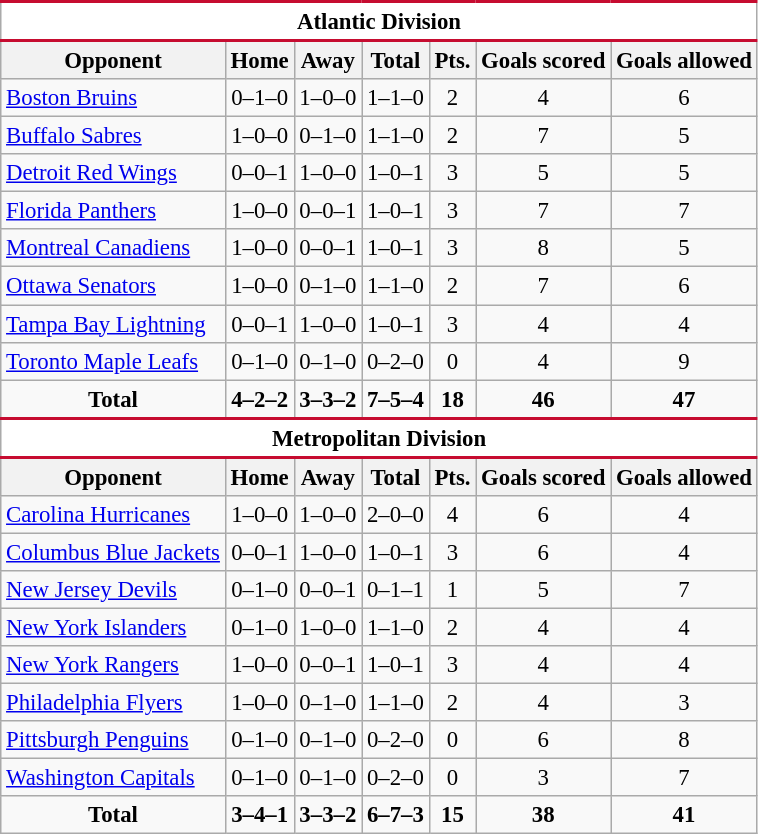<table class="wikitable" style="font-size: 95%; text-align: center">
<tr>
<td colspan="7" style="background:#fff; border-top:#c60c30 2px solid; border-bottom:#c60c30 2px solid;"><strong>Atlantic Division</strong></td>
</tr>
<tr>
<th>Opponent</th>
<th>Home</th>
<th>Away</th>
<th>Total</th>
<th>Pts.</th>
<th>Goals scored</th>
<th>Goals allowed</th>
</tr>
<tr>
<td style="text-align:left"><a href='#'>Boston Bruins</a></td>
<td>0–1–0</td>
<td>1–0–0</td>
<td>1–1–0</td>
<td>2</td>
<td>4</td>
<td>6</td>
</tr>
<tr>
<td style="text-align:left"><a href='#'>Buffalo Sabres</a></td>
<td>1–0–0</td>
<td>0–1–0</td>
<td>1–1–0</td>
<td>2</td>
<td>7</td>
<td>5</td>
</tr>
<tr>
<td style="text-align:left"><a href='#'>Detroit Red Wings</a></td>
<td>0–0–1</td>
<td>1–0–0</td>
<td>1–0–1</td>
<td>3</td>
<td>5</td>
<td>5</td>
</tr>
<tr>
<td style="text-align:left"><a href='#'>Florida Panthers</a></td>
<td>1–0–0</td>
<td>0–0–1</td>
<td>1–0–1</td>
<td>3</td>
<td>7</td>
<td>7</td>
</tr>
<tr>
<td style="text-align:left"><a href='#'>Montreal Canadiens</a></td>
<td>1–0–0</td>
<td>0–0–1</td>
<td>1–0–1</td>
<td>3</td>
<td>8</td>
<td>5</td>
</tr>
<tr>
<td style="text-align:left"><a href='#'>Ottawa Senators</a></td>
<td>1–0–0</td>
<td>0–1–0</td>
<td>1–1–0</td>
<td>2</td>
<td>7</td>
<td>6</td>
</tr>
<tr>
<td style="text-align:left"><a href='#'>Tampa Bay Lightning</a></td>
<td>0–0–1</td>
<td>1–0–0</td>
<td>1–0–1</td>
<td>3</td>
<td>4</td>
<td>4</td>
</tr>
<tr>
<td style="text-align:left"><a href='#'>Toronto Maple Leafs</a></td>
<td>0–1–0</td>
<td>0–1–0</td>
<td>0–2–0</td>
<td>0</td>
<td>4</td>
<td>9</td>
</tr>
<tr style="font-weight:bold">
<td>Total</td>
<td>4–2–2</td>
<td>3–3–2</td>
<td>7–5–4</td>
<td>18</td>
<td>46</td>
<td>47</td>
</tr>
<tr>
<td colspan="7" style="background:#fff; border-top:#c60c30 2px solid; border-bottom:#c60c30 2px solid;"><strong>Metropolitan Division</strong></td>
</tr>
<tr>
<th>Opponent</th>
<th>Home</th>
<th>Away</th>
<th>Total</th>
<th>Pts.</th>
<th>Goals scored</th>
<th>Goals allowed</th>
</tr>
<tr>
<td style="text-align:left"><a href='#'>Carolina Hurricanes</a></td>
<td>1–0–0</td>
<td>1–0–0</td>
<td>2–0–0</td>
<td>4</td>
<td>6</td>
<td>4</td>
</tr>
<tr>
<td style="text-align:left"><a href='#'>Columbus Blue Jackets</a></td>
<td>0–0–1</td>
<td>1–0–0</td>
<td>1–0–1</td>
<td>3</td>
<td>6</td>
<td>4</td>
</tr>
<tr>
<td style="text-align:left"><a href='#'>New Jersey Devils</a></td>
<td>0–1–0</td>
<td>0–0–1</td>
<td>0–1–1</td>
<td>1</td>
<td>5</td>
<td>7</td>
</tr>
<tr>
<td style="text-align:left"><a href='#'>New York Islanders</a></td>
<td>0–1–0</td>
<td>1–0–0</td>
<td>1–1–0</td>
<td>2</td>
<td>4</td>
<td>4</td>
</tr>
<tr>
<td style="text-align:left"><a href='#'>New York Rangers</a></td>
<td>1–0–0</td>
<td>0–0–1</td>
<td>1–0–1</td>
<td>3</td>
<td>4</td>
<td>4</td>
</tr>
<tr>
<td style="text-align:left"><a href='#'>Philadelphia Flyers</a></td>
<td>1–0–0</td>
<td>0–1–0</td>
<td>1–1–0</td>
<td>2</td>
<td>4</td>
<td>3</td>
</tr>
<tr>
<td style="text-align:left"><a href='#'>Pittsburgh Penguins</a></td>
<td>0–1–0</td>
<td>0–1–0</td>
<td>0–2–0</td>
<td>0</td>
<td>6</td>
<td>8</td>
</tr>
<tr>
<td style="text-align:left"><a href='#'>Washington Capitals</a></td>
<td>0–1–0</td>
<td>0–1–0</td>
<td>0–2–0</td>
<td>0</td>
<td>3</td>
<td>7</td>
</tr>
<tr style="font-weight:bold">
<td>Total</td>
<td>3–4–1</td>
<td>3–3–2</td>
<td>6–7–3</td>
<td>15</td>
<td>38</td>
<td>41</td>
</tr>
</table>
